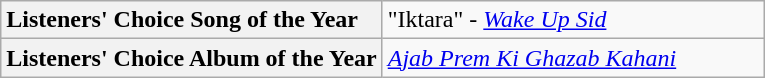<table class="wikitable">
<tr>
<th style="text-align: left; width:50%;">Listeners' Choice Song of the Year</th>
<td>"Iktara" - <em><a href='#'>Wake Up Sid</a></em></td>
</tr>
<tr>
<th style="text-align: left;">Listeners' Choice Album of the Year</th>
<td><em><a href='#'>Ajab Prem Ki Ghazab Kahani</a></em></td>
</tr>
</table>
